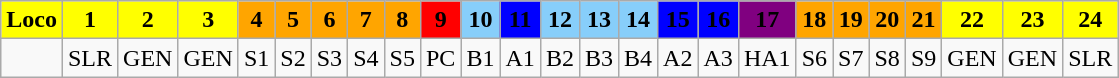<table class="wikitable plainrowheaders unsortable" style="text-align:center">
<tr>
<th rowspan="1" scope="col" style="background:yellow;">Loco</th>
<th rowspan="1" scope="col" style="background:yellow;">1</th>
<th rowspan="1" scope="col" style="background:yellow;">2</th>
<th rowspan="1" scope="col" style="background:yellow;">3</th>
<th rowspan="1" scope="col" style="background:orange;">4</th>
<th rowspan="1" scope="col" style="background:orange;">5</th>
<th rowspan="1" scope="col" style="background:orange;">6</th>
<th rowspan="1" scope="col" style="background:orange;">7</th>
<th rowspan="1" scope="col" style="background:orange;">8</th>
<th rowspan="1" scope="col" style="background:red;">9</th>
<th rowspan="1" scope="col" style="background:lightskyblue;">10</th>
<th rowspan="1" scope="col" style="background:rgb(0,0,255);">11</th>
<th rowspan="1" scope="col" style="background:lightskyblue;">12</th>
<th rowspan="1" scope="col" style="background:lightskyblue;">13</th>
<th rowspan="1" scope="col" style="background:lightskyblue;">14</th>
<th rowspan="1" scope="col" style="background:rgb(0,0,255);">15</th>
<th rowspan="1" scope="col" style="background:rgb(0,0,255);">16</th>
<th rowspan="1" scope="col" style="background:purple;">17</th>
<th rowspan="1" scope="col" style="background:orange;">18</th>
<th rowspan="1" scope="col" style="background:orange;">19</th>
<th rowspan="1" scope="col" style="background:orange;">20</th>
<th rowspan="1" scope="col" style="background:orange;">21</th>
<th rowspan="1" scope="col" style="background:yellow;">22</th>
<th rowspan="1" scope="col" style="background:yellow;">23</th>
<th rowspan="1" scope="col" style="background:yellow;">24</th>
</tr>
<tr>
<td></td>
<td>SLR</td>
<td>GEN</td>
<td>GEN</td>
<td>S1</td>
<td>S2</td>
<td>S3</td>
<td>S4</td>
<td>S5</td>
<td>PC</td>
<td>B1</td>
<td>A1</td>
<td>B2</td>
<td>B3</td>
<td>B4</td>
<td>A2</td>
<td>A3</td>
<td>HA1</td>
<td>S6</td>
<td>S7</td>
<td>S8</td>
<td>S9</td>
<td>GEN</td>
<td>GEN</td>
<td>SLR</td>
</tr>
</table>
